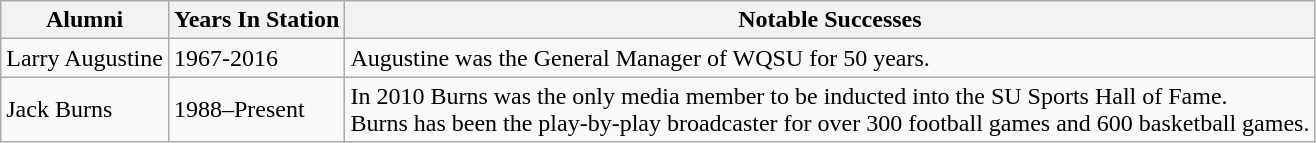<table class="wikitable">
<tr>
<th>Alumni</th>
<th>Years In Station</th>
<th>Notable Successes</th>
</tr>
<tr>
<td>Larry Augustine</td>
<td>1967-2016</td>
<td>Augustine was the General Manager of WQSU for 50 years.</td>
</tr>
<tr>
<td>Jack Burns</td>
<td>1988–Present</td>
<td>In 2010 Burns was the only media member to be inducted into the SU Sports Hall of Fame.<br>Burns has been the play-by-play broadcaster for over 300 football games and 600 basketball games.</td>
</tr>
</table>
